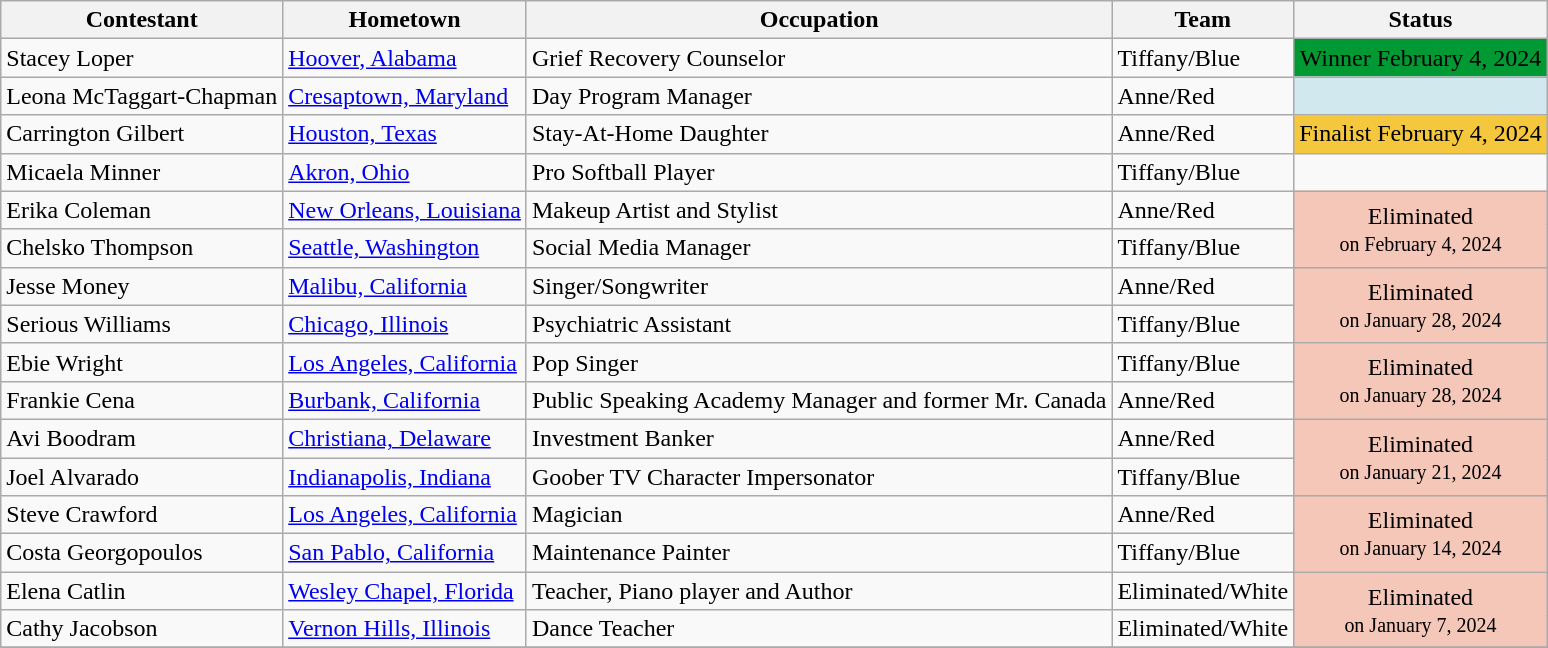<table class="wikitable"  style="border-collapse:collapse;">
<tr>
<th>Contestant</th>
<th>Hometown</th>
<th>Occupation</th>
<th>Team</th>
<th>Status</th>
</tr>
<tr>
<td>Stacey Loper</td>
<td><a href='#'>Hoover, Alabama</a></td>
<td>Grief Recovery Counselor</td>
<td>Tiffany/Blue</td>
<td style="background:#093; text-align:center;"><span>Winner February 4, 2024</span></td>
</tr>
<tr>
<td>Leona McTaggart-Chapman</td>
<td><a href='#'>Cresaptown, Maryland</a></td>
<td>Day Program Manager</td>
<td>Anne/Red</td>
<td style="background:#d1e8ef; text-align:center;"></td>
</tr>
<tr>
<td>Carrington Gilbert</td>
<td><a href='#'>Houston, Texas</a></td>
<td>Stay-At-Home Daughter</td>
<td>Anne/Red</td>
<td rowspan=1 style="background:#f4c73d; text-align:center;" rowspan=2>Finalist February 4, 2024</td>
</tr>
<tr>
<td>Micaela Minner</td>
<td><a href='#'>Akron, Ohio</a></td>
<td>Pro Softball Player</td>
<td>Tiffany/Blue</td>
</tr>
<tr>
<td>Erika Coleman</td>
<td><a href='#'>New Orleans, Louisiana</a></td>
<td>Makeup Artist and Stylist</td>
<td>Anne/Red</td>
<td rowspan=2 style="background:#f4c7b8; text-align:center;">Eliminated<br><small>on February 4, 2024</small></td>
</tr>
<tr>
<td>Chelsko Thompson</td>
<td><a href='#'>Seattle, Washington</a></td>
<td>Social Media Manager</td>
<td>Tiffany/Blue</td>
</tr>
<tr>
<td>Jesse Money</td>
<td><a href='#'>Malibu, California</a></td>
<td>Singer/Songwriter</td>
<td>Anne/Red</td>
<td rowspan=2 style="background:#f4c7b8; text-align:center;">Eliminated<br><small>on January 28, 2024</small></td>
</tr>
<tr>
<td>Serious Williams</td>
<td><a href='#'>Chicago, Illinois</a></td>
<td>Psychiatric Assistant</td>
<td>Tiffany/Blue</td>
</tr>
<tr>
<td>Ebie Wright</td>
<td><a href='#'>Los Angeles, California</a></td>
<td>Pop Singer</td>
<td>Tiffany/Blue</td>
<td rowspan=2 style="background:#f4c7b8; text-align:center;">Eliminated<br><small>on January 28, 2024</small></td>
</tr>
<tr>
<td>Frankie Cena</td>
<td><a href='#'>Burbank, California</a></td>
<td>Public Speaking Academy Manager and former Mr. Canada</td>
<td>Anne/Red</td>
</tr>
<tr>
<td>Avi Boodram</td>
<td><a href='#'>Christiana, Delaware</a></td>
<td>Investment Banker</td>
<td>Anne/Red</td>
<td rowspan=2 style="background:#f4c7b8; text-align:center;">Eliminated<br><small>on January 21, 2024</small></td>
</tr>
<tr>
<td>Joel Alvarado</td>
<td><a href='#'>Indianapolis, Indiana</a></td>
<td>Goober TV Character Impersonator</td>
<td>Tiffany/Blue</td>
</tr>
<tr>
<td>Steve Crawford</td>
<td><a href='#'>Los Angeles, California</a></td>
<td>Magician</td>
<td>Anne/Red</td>
<td rowspan=2 style="background:#f4c7b8; text-align:center;">Eliminated<br><small>on January 14, 2024</small></td>
</tr>
<tr>
<td>Costa Georgopoulos</td>
<td><a href='#'>San Pablo, California</a></td>
<td>Maintenance Painter</td>
<td>Tiffany/Blue</td>
</tr>
<tr>
<td>Elena Catlin</td>
<td><a href='#'>Wesley Chapel, Florida</a></td>
<td>Teacher, Piano player and Author</td>
<td>Eliminated/White</td>
<td rowspan=2 style="background:#f4c7b8; text-align:center;">Eliminated<br><small>on January 7, 2024</small></td>
</tr>
<tr>
<td>Cathy Jacobson</td>
<td><a href='#'>Vernon Hills, Illinois</a></td>
<td>Dance Teacher</td>
<td>Eliminated/White</td>
</tr>
<tr>
</tr>
</table>
